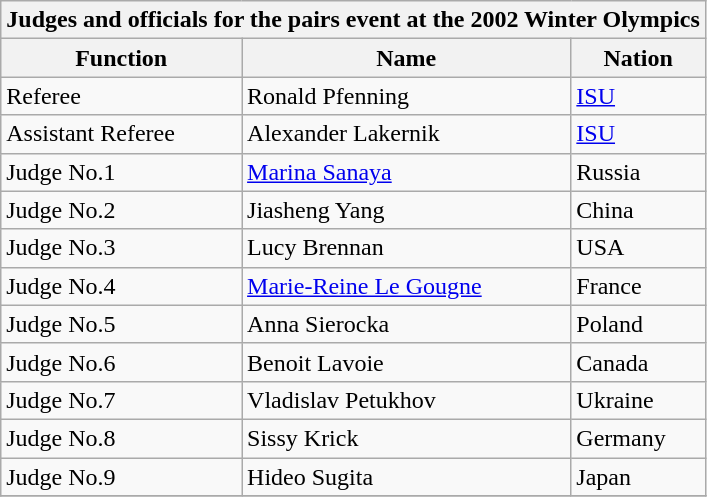<table class="wikitable">
<tr>
<th colspan="3">Judges and officials for the pairs event at the 2002 Winter Olympics</th>
</tr>
<tr>
<th>Function</th>
<th>Name</th>
<th>Nation</th>
</tr>
<tr>
<td>Referee</td>
<td>Ronald Pfenning</td>
<td><a href='#'>ISU</a></td>
</tr>
<tr>
<td>Assistant Referee</td>
<td>Alexander Lakernik</td>
<td><a href='#'>ISU</a></td>
</tr>
<tr>
<td>Judge No.1</td>
<td><a href='#'>Marina Sanaya</a></td>
<td>Russia</td>
</tr>
<tr>
<td>Judge No.2</td>
<td>Jiasheng Yang</td>
<td>China</td>
</tr>
<tr>
<td>Judge No.3</td>
<td>Lucy Brennan</td>
<td>USA</td>
</tr>
<tr>
<td>Judge No.4</td>
<td><a href='#'>Marie-Reine Le Gougne</a></td>
<td>France</td>
</tr>
<tr>
<td>Judge No.5</td>
<td>Anna Sierocka</td>
<td>Poland</td>
</tr>
<tr>
<td>Judge No.6</td>
<td>Benoit Lavoie</td>
<td>Canada</td>
</tr>
<tr>
<td>Judge No.7</td>
<td>Vladislav Petukhov</td>
<td>Ukraine</td>
</tr>
<tr>
<td>Judge No.8</td>
<td>Sissy Krick</td>
<td>Germany</td>
</tr>
<tr>
<td>Judge No.9</td>
<td>Hideo Sugita</td>
<td>Japan</td>
</tr>
<tr>
</tr>
</table>
